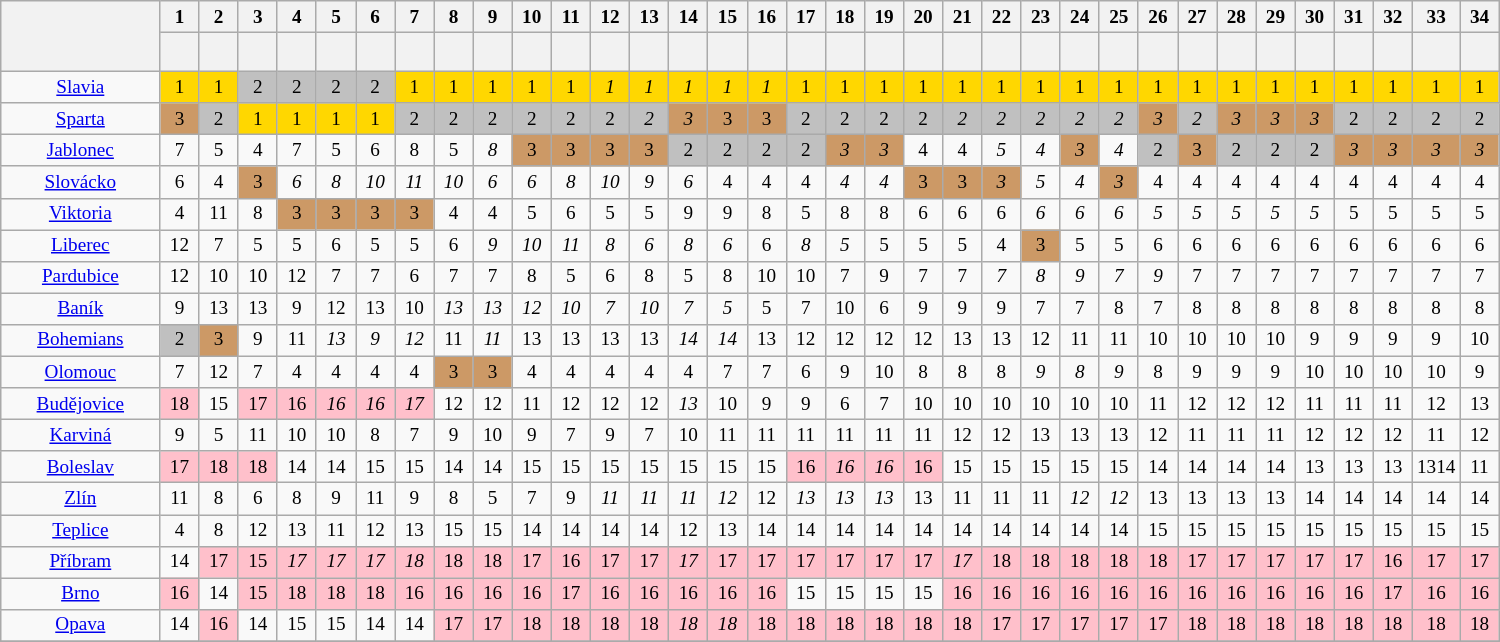<table class="wikitable sortable" style="text-align:center; font-size:80%;">
<tr>
<th rowspan=2 width="100"></th>
<th width="20">1</th>
<th width="20">2</th>
<th width="20">3</th>
<th width="20">4</th>
<th width="20">5</th>
<th width="20">6</th>
<th width="20">7</th>
<th width="20">8</th>
<th width="20">9</th>
<th width="20">10</th>
<th width="20">11</th>
<th width="20">12</th>
<th width="20">13</th>
<th width="20">14</th>
<th width="20">15</th>
<th width="20">16</th>
<th width="20">17</th>
<th width="20">18</th>
<th width="20">19</th>
<th width="20">20</th>
<th width="20">21</th>
<th width="20">22</th>
<th width="20">23</th>
<th width="20">24</th>
<th width="20">25</th>
<th width="20">26</th>
<th width="20">27</th>
<th width="20">28</th>
<th width="20">29</th>
<th width="20">30</th>
<th width="20">31</th>
<th width="20">32</th>
<th width="20">33</th>
<th width="20">34</th>
</tr>
<tr>
<th align=center height="20"></th>
<th></th>
<th></th>
<th></th>
<th></th>
<th></th>
<th></th>
<th></th>
<th></th>
<th></th>
<th></th>
<th></th>
<th></th>
<th></th>
<th></th>
<th></th>
<th></th>
<th></th>
<th></th>
<th></th>
<th></th>
<th></th>
<th></th>
<th></th>
<th></th>
<th></th>
<th></th>
<th></th>
<th></th>
<th></th>
<th></th>
<th></th>
<th></th>
<th></th>
</tr>
<tr>
<td><a href='#'>Slavia</a></td>
<td bgcolor=gold>1</td>
<td bgcolor=gold>1</td>
<td bgcolor=silver>2</td>
<td bgcolor=silver>2</td>
<td bgcolor=silver>2</td>
<td bgcolor=silver>2</td>
<td bgcolor=gold>1</td>
<td bgcolor=gold>1</td>
<td bgcolor=gold>1</td>
<td bgcolor=gold>1</td>
<td bgcolor=gold>1</td>
<td bgcolor=gold><em>1</em></td>
<td bgcolor=gold><em>1</em></td>
<td bgcolor=gold><em>1</em></td>
<td bgcolor=gold><em>1</em></td>
<td bgcolor=gold><em>1</em></td>
<td bgcolor=gold>1</td>
<td bgcolor=gold>1</td>
<td bgcolor=gold>1</td>
<td bgcolor=gold>1</td>
<td bgcolor=gold>1</td>
<td bgcolor=gold>1</td>
<td bgcolor=gold>1</td>
<td bgcolor=gold>1</td>
<td bgcolor=gold>1</td>
<td bgcolor=gold>1</td>
<td bgcolor=gold>1</td>
<td bgcolor=gold>1</td>
<td bgcolor=gold>1</td>
<td bgcolor=gold>1</td>
<td bgcolor=gold>1</td>
<td bgcolor=gold>1</td>
<td bgcolor=gold>1</td>
<td bgcolor=gold>1</td>
</tr>
<tr>
<td><a href='#'>Sparta</a></td>
<td bgcolor=#c96>3</td>
<td bgcolor=silver>2</td>
<td bgcolor=gold>1</td>
<td bgcolor=gold>1</td>
<td bgcolor=gold>1</td>
<td bgcolor=gold>1</td>
<td bgcolor=silver>2</td>
<td bgcolor=silver>2</td>
<td bgcolor=silver>2</td>
<td bgcolor=silver>2</td>
<td bgcolor=silver>2</td>
<td bgcolor=silver>2</td>
<td bgcolor=silver><em>2</em></td>
<td bgcolor=#c96><em>3</em></td>
<td bgcolor=#c96>3</td>
<td bgcolor=#c96>3</td>
<td bgcolor=silver>2</td>
<td bgcolor=silver>2</td>
<td bgcolor=silver>2</td>
<td bgcolor=silver>2</td>
<td bgcolor=silver><em>2</em></td>
<td bgcolor=silver><em>2</em></td>
<td bgcolor=silver><em>2</em></td>
<td bgcolor=silver><em>2</em></td>
<td bgcolor=silver><em>2</em></td>
<td bgcolor=#c96><em>3</em></td>
<td bgcolor=silver><em>2</em></td>
<td bgcolor=#c96><em>3</em></td>
<td bgcolor=#c96><em>3</em></td>
<td bgcolor=#c96><em>3</em></td>
<td bgcolor=silver>2</td>
<td bgcolor=silver>2</td>
<td bgcolor=silver>2</td>
<td bgcolor=silver>2</td>
</tr>
<tr>
<td><a href='#'>Jablonec</a></td>
<td>7</td>
<td>5</td>
<td>4</td>
<td>7</td>
<td>5</td>
<td>6</td>
<td>8</td>
<td>5</td>
<td><em>8</em></td>
<td bgcolor=#c96>3</td>
<td bgcolor=#c96>3</td>
<td bgcolor=#c96>3</td>
<td bgcolor=#c96>3</td>
<td bgcolor=silver>2</td>
<td bgcolor=silver>2</td>
<td bgcolor=silver>2</td>
<td bgcolor=silver>2</td>
<td bgcolor=#c96><em>3</em></td>
<td bgcolor=#c96><em>3</em></td>
<td>4</td>
<td>4</td>
<td><em>5</em></td>
<td><em>4</em></td>
<td bgcolor=#c96><em>3</em></td>
<td><em>4</em></td>
<td bgcolor=silver>2</td>
<td bgcolor=#c96>3</td>
<td bgcolor=silver>2</td>
<td bgcolor=silver>2</td>
<td bgcolor=silver>2</td>
<td bgcolor=#c96><em>3</em></td>
<td bgcolor=#c96><em>3</em></td>
<td bgcolor=#c96><em>3</em></td>
<td bgcolor=#c96><em>3</em></td>
</tr>
<tr>
<td><a href='#'>Slovácko</a></td>
<td>6</td>
<td>4</td>
<td bgcolor=#c96>3</td>
<td><em>6</em></td>
<td><em>8</em></td>
<td><em>10</em></td>
<td><em>11</em></td>
<td><em>10</em></td>
<td><em>6</em></td>
<td><em>6</em></td>
<td><em>8</em></td>
<td><em>10</em></td>
<td><em>9</em></td>
<td><em>6</em></td>
<td>4</td>
<td>4</td>
<td>4</td>
<td><em>4</em></td>
<td><em>4</em></td>
<td bgcolor=#c96>3</td>
<td bgcolor=#c96>3</td>
<td bgcolor=#c96><em>3</em></td>
<td><em>5</em></td>
<td><em>4</em></td>
<td bgcolor=#c96><em>3</em></td>
<td>4</td>
<td>4</td>
<td>4</td>
<td>4</td>
<td>4</td>
<td>4</td>
<td>4</td>
<td>4</td>
<td>4</td>
</tr>
<tr>
<td><a href='#'>Viktoria</a></td>
<td>4</td>
<td>11</td>
<td>8</td>
<td bgcolor=#c96>3</td>
<td bgcolor=#c96>3</td>
<td bgcolor=#c96>3</td>
<td bgcolor=#c96>3</td>
<td>4</td>
<td>4</td>
<td>5</td>
<td>6</td>
<td>5</td>
<td>5</td>
<td>9</td>
<td>9</td>
<td>8</td>
<td>5</td>
<td>8</td>
<td>8</td>
<td>6</td>
<td>6</td>
<td>6</td>
<td><em>6</em></td>
<td><em>6</em></td>
<td><em>6</em></td>
<td><em>5</em></td>
<td><em>5</em></td>
<td><em>5</em></td>
<td><em>5</em></td>
<td><em>5</em></td>
<td>5</td>
<td>5</td>
<td>5</td>
<td>5</td>
</tr>
<tr>
<td><a href='#'>Liberec</a></td>
<td>12</td>
<td>7</td>
<td>5</td>
<td>5</td>
<td>6</td>
<td>5</td>
<td>5</td>
<td>6</td>
<td><em>9</em></td>
<td><em>10</em></td>
<td><em>11</em></td>
<td><em>8</em></td>
<td><em>6</em></td>
<td><em>8</em></td>
<td><em>6</em></td>
<td>6</td>
<td><em>8</em></td>
<td><em>5</em></td>
<td>5</td>
<td>5</td>
<td>5</td>
<td>4</td>
<td bgcolor=#c96>3</td>
<td>5</td>
<td>5</td>
<td>6</td>
<td>6</td>
<td>6</td>
<td>6</td>
<td>6</td>
<td>6</td>
<td>6</td>
<td>6</td>
<td>6</td>
</tr>
<tr>
<td><a href='#'>Pardubice</a></td>
<td>12</td>
<td>10</td>
<td>10</td>
<td>12</td>
<td>7</td>
<td>7</td>
<td>6</td>
<td>7</td>
<td>7</td>
<td>8</td>
<td>5</td>
<td>6</td>
<td>8</td>
<td>5</td>
<td>8</td>
<td>10</td>
<td>10</td>
<td>7</td>
<td>9</td>
<td>7</td>
<td>7</td>
<td><em>7</em></td>
<td><em>8</em></td>
<td><em>9</em></td>
<td><em>7</em></td>
<td><em>9</em></td>
<td>7</td>
<td>7</td>
<td>7</td>
<td>7</td>
<td>7</td>
<td>7</td>
<td>7</td>
<td>7</td>
</tr>
<tr>
<td><a href='#'>Baník</a></td>
<td>9</td>
<td>13</td>
<td>13</td>
<td>9</td>
<td>12</td>
<td>13</td>
<td>10</td>
<td><em>13</em></td>
<td><em>13</em></td>
<td><em>12</em></td>
<td><em>10</em></td>
<td><em>7</em></td>
<td><em>10</em></td>
<td><em>7</em></td>
<td><em>5</em></td>
<td>5</td>
<td>7</td>
<td>10</td>
<td>6</td>
<td>9</td>
<td>9</td>
<td>9</td>
<td>7</td>
<td>7</td>
<td>8</td>
<td>7</td>
<td>8</td>
<td>8</td>
<td>8</td>
<td>8</td>
<td>8</td>
<td>8</td>
<td>8</td>
<td>8</td>
</tr>
<tr>
<td><a href='#'>Bohemians</a></td>
<td bgcolor=silver>2</td>
<td bgcolor=#c96>3</td>
<td>9</td>
<td>11</td>
<td><em>13</em></td>
<td><em>9</em></td>
<td><em>12</em></td>
<td>11</td>
<td><em>11</em></td>
<td>13</td>
<td>13</td>
<td>13</td>
<td>13</td>
<td><em>14</em></td>
<td><em>14</em></td>
<td>13</td>
<td>12</td>
<td>12</td>
<td>12</td>
<td>12</td>
<td>13</td>
<td>13</td>
<td>12</td>
<td>11</td>
<td>11</td>
<td>10</td>
<td>10</td>
<td>10</td>
<td>10</td>
<td>9</td>
<td>9</td>
<td>9</td>
<td>9</td>
<td>10</td>
</tr>
<tr>
<td><a href='#'>Olomouc</a></td>
<td>7</td>
<td>12</td>
<td>7</td>
<td>4</td>
<td>4</td>
<td>4</td>
<td>4</td>
<td bgcolor=#c96>3</td>
<td bgcolor=#c96>3</td>
<td>4</td>
<td>4</td>
<td>4</td>
<td>4</td>
<td>4</td>
<td>7</td>
<td>7</td>
<td>6</td>
<td>9</td>
<td>10</td>
<td>8</td>
<td>8</td>
<td>8</td>
<td><em>9</em></td>
<td><em>8</em></td>
<td><em>9</em></td>
<td>8</td>
<td>9</td>
<td>9</td>
<td>9</td>
<td>10</td>
<td>10</td>
<td>10</td>
<td>10</td>
<td>9</td>
</tr>
<tr>
<td><a href='#'>Budějovice</a></td>
<td bgcolor=#ffc0cb>18</td>
<td>15</td>
<td bgcolor=#ffc0cb>17</td>
<td bgcolor=#ffc0cb>16</td>
<td bgcolor=#ffc0cb><em>16</em></td>
<td bgcolor=#ffc0cb><em>16</em></td>
<td bgcolor=#ffc0cb><em>17</em></td>
<td>12</td>
<td>12</td>
<td>11</td>
<td>12</td>
<td>12</td>
<td>12</td>
<td><em>13</em></td>
<td>10</td>
<td>9</td>
<td>9</td>
<td>6</td>
<td>7</td>
<td>10</td>
<td>10</td>
<td>10</td>
<td>10</td>
<td>10</td>
<td>10</td>
<td>11</td>
<td>12</td>
<td>12</td>
<td>12</td>
<td>11</td>
<td>11</td>
<td>11</td>
<td>12</td>
<td>13</td>
</tr>
<tr>
<td><a href='#'>Karviná</a></td>
<td>9</td>
<td>5</td>
<td>11</td>
<td>10</td>
<td>10</td>
<td>8</td>
<td>7</td>
<td>9</td>
<td>10</td>
<td>9</td>
<td>7</td>
<td>9</td>
<td>7</td>
<td>10</td>
<td>11</td>
<td>11</td>
<td>11</td>
<td>11</td>
<td>11</td>
<td>11</td>
<td>12</td>
<td>12</td>
<td>13</td>
<td>13</td>
<td>13</td>
<td>12</td>
<td>11</td>
<td>11</td>
<td>11</td>
<td>12</td>
<td>12</td>
<td>12</td>
<td>11</td>
<td>12</td>
</tr>
<tr>
<td><a href='#'>Boleslav</a></td>
<td bgcolor=#ffc0cb>17</td>
<td bgcolor=#ffc0cb>18</td>
<td bgcolor=#ffc0cb>18</td>
<td>14</td>
<td>14</td>
<td>15</td>
<td>15</td>
<td>14</td>
<td>14</td>
<td>15</td>
<td>15</td>
<td>15</td>
<td>15</td>
<td>15</td>
<td>15</td>
<td>15</td>
<td bgcolor=#ffc0cb>16</td>
<td bgcolor=#ffc0cb><em>16</em></td>
<td bgcolor=#ffc0cb><em>16</em></td>
<td bgcolor=#ffc0cb>16</td>
<td>15</td>
<td>15</td>
<td>15</td>
<td>15</td>
<td>15</td>
<td>14</td>
<td>14</td>
<td>14</td>
<td>14</td>
<td>13</td>
<td>13</td>
<td>13</td>
<td>1314</td>
<td>11</td>
</tr>
<tr>
<td><a href='#'>Zlín</a></td>
<td>11</td>
<td>8</td>
<td>6</td>
<td>8</td>
<td>9</td>
<td>11</td>
<td>9</td>
<td>8</td>
<td>5</td>
<td>7</td>
<td>9</td>
<td><em>11</em></td>
<td><em>11</em></td>
<td><em>11</em></td>
<td><em>12</em></td>
<td>12</td>
<td><em>13</em></td>
<td><em>13</em></td>
<td><em>13</em></td>
<td>13</td>
<td>11</td>
<td>11</td>
<td>11</td>
<td><em>12</em></td>
<td><em>12</em></td>
<td>13</td>
<td>13</td>
<td>13</td>
<td>13</td>
<td>14</td>
<td>14</td>
<td>14</td>
<td>14</td>
<td>14</td>
</tr>
<tr>
<td><a href='#'>Teplice</a></td>
<td>4</td>
<td>8</td>
<td>12</td>
<td>13</td>
<td>11</td>
<td>12</td>
<td>13</td>
<td>15</td>
<td>15</td>
<td>14</td>
<td>14</td>
<td>14</td>
<td>14</td>
<td>12</td>
<td>13</td>
<td>14</td>
<td>14</td>
<td>14</td>
<td>14</td>
<td>14</td>
<td>14</td>
<td>14</td>
<td>14</td>
<td>14</td>
<td>14</td>
<td>15</td>
<td>15</td>
<td>15</td>
<td>15</td>
<td>15</td>
<td>15</td>
<td>15</td>
<td>15</td>
<td>15</td>
</tr>
<tr>
<td><a href='#'>Příbram</a></td>
<td>14</td>
<td bgcolor=#ffc0cb>17</td>
<td bgcolor=#ffc0cb>15</td>
<td bgcolor=#ffc0cb><em>17</em></td>
<td bgcolor=#ffc0cb><em>17</em></td>
<td bgcolor=#ffc0cb><em>17</em></td>
<td bgcolor=#ffc0cb><em>18</em></td>
<td bgcolor=#ffc0cb>18</td>
<td bgcolor=#ffc0cb>18</td>
<td bgcolor=#ffc0cb>17</td>
<td bgcolor=#ffc0cb>16</td>
<td bgcolor=#ffc0cb>17</td>
<td bgcolor=#ffc0cb>17</td>
<td bgcolor=#ffc0cb><em>17</em></td>
<td bgcolor=#ffc0cb>17</td>
<td bgcolor=#ffc0cb>17</td>
<td bgcolor=#ffc0cb>17</td>
<td bgcolor=#ffc0cb>17</td>
<td bgcolor=#ffc0cb>17</td>
<td bgcolor=#ffc0cb>17</td>
<td bgcolor=#ffc0cb><em>17</em></td>
<td bgcolor=#ffc0cb>18</td>
<td bgcolor=#ffc0cb>18</td>
<td bgcolor=#ffc0cb>18</td>
<td bgcolor=#ffc0cb>18</td>
<td bgcolor=#ffc0cb>18</td>
<td bgcolor=#ffc0cb>17</td>
<td bgcolor=#ffc0cb>17</td>
<td bgcolor=#ffc0cb>17</td>
<td bgcolor=#ffc0cb>17</td>
<td bgcolor=#ffc0cb>17</td>
<td bgcolor=#ffc0cb>16</td>
<td bgcolor=#ffc0cb>17</td>
<td bgcolor=#ffc0cb>17</td>
</tr>
<tr>
<td><a href='#'>Brno</a></td>
<td bgcolor=#ffc0cb>16</td>
<td>14</td>
<td bgcolor=#ffc0cb>15</td>
<td bgcolor=#ffc0cb>18</td>
<td bgcolor=#ffc0cb>18</td>
<td bgcolor=#ffc0cb>18</td>
<td bgcolor=#ffc0cb>16</td>
<td bgcolor=#ffc0cb>16</td>
<td bgcolor=#ffc0cb>16</td>
<td bgcolor=#ffc0cb>16</td>
<td bgcolor=#ffc0cb>17</td>
<td bgcolor=#ffc0cb>16</td>
<td bgcolor=#ffc0cb>16</td>
<td bgcolor=#ffc0cb>16</td>
<td bgcolor=#ffc0cb>16</td>
<td bgcolor=#ffc0cb>16</td>
<td>15</td>
<td>15</td>
<td>15</td>
<td>15</td>
<td bgcolor=#ffc0cb>16</td>
<td bgcolor=#ffc0cb>16</td>
<td bgcolor=#ffc0cb>16</td>
<td bgcolor=#ffc0cb>16</td>
<td bgcolor=#ffc0cb>16</td>
<td bgcolor=#ffc0cb>16</td>
<td bgcolor=#ffc0cb>16</td>
<td bgcolor=#ffc0cb>16</td>
<td bgcolor=#ffc0cb>16</td>
<td bgcolor=#ffc0cb>16</td>
<td bgcolor=#ffc0cb>16</td>
<td bgcolor=#ffc0cb>17</td>
<td bgcolor=#ffc0cb>16</td>
<td bgcolor=#ffc0cb>16</td>
</tr>
<tr>
<td><a href='#'>Opava</a></td>
<td>14</td>
<td bgcolor=#ffc0cb>16</td>
<td>14</td>
<td>15</td>
<td>15</td>
<td>14</td>
<td>14</td>
<td bgcolor=#ffc0cb>17</td>
<td bgcolor=#ffc0cb>17</td>
<td bgcolor=#ffc0cb>18</td>
<td bgcolor=#ffc0cb>18</td>
<td bgcolor=#ffc0cb>18</td>
<td bgcolor=#ffc0cb>18</td>
<td bgcolor=#ffc0cb><em>18</em></td>
<td bgcolor=#ffc0cb><em>18</em></td>
<td bgcolor=#ffc0cb>18</td>
<td bgcolor=#ffc0cb>18</td>
<td bgcolor=#ffc0cb>18</td>
<td bgcolor=#ffc0cb>18</td>
<td bgcolor=#ffc0cb>18</td>
<td bgcolor=#ffc0cb>18</td>
<td bgcolor=#ffc0cb>17</td>
<td bgcolor=#ffc0cb>17</td>
<td bgcolor=#ffc0cb>17</td>
<td bgcolor=#ffc0cb>17</td>
<td bgcolor=#ffc0cb>17</td>
<td bgcolor=#ffc0cb>18</td>
<td bgcolor=#ffc0cb>18</td>
<td bgcolor=#ffc0cb>18</td>
<td bgcolor=#ffc0cb>18</td>
<td bgcolor=#ffc0cb>18</td>
<td bgcolor=#ffc0cb>18</td>
<td bgcolor=#ffc0cb>18</td>
<td bgcolor=#ffc0cb>18</td>
</tr>
<tr>
</tr>
</table>
